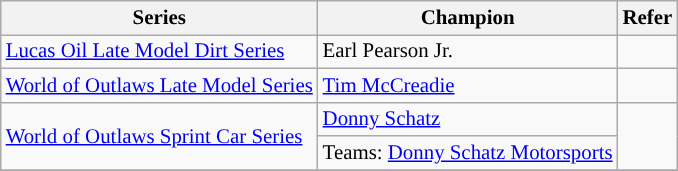<table class="wikitable" style="font-size:87%;">
<tr>
<th>Series</th>
<th>Champion</th>
<th>Refer</th>
</tr>
<tr>
<td><a href='#'>Lucas Oil Late Model Dirt Series</a></td>
<td> Earl Pearson Jr.</td>
<td></td>
</tr>
<tr>
<td><a href='#'>World of Outlaws Late Model Series</a></td>
<td> <a href='#'>Tim McCreadie</a></td>
<td></td>
</tr>
<tr>
<td rowspan=2><a href='#'>World of Outlaws Sprint Car Series</a></td>
<td> <a href='#'>Donny Schatz</a></td>
<td rowspan=2></td>
</tr>
<tr>
<td>Teams:  <a href='#'>Donny Schatz Motorsports</a></td>
</tr>
<tr>
</tr>
</table>
